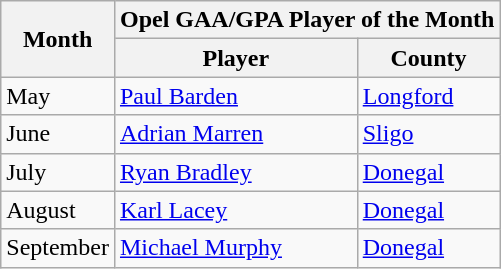<table class="wikitable">
<tr>
<th rowspan="2">Month</th>
<th colspan="2">Opel GAA/GPA Player of the Month</th>
</tr>
<tr>
<th>Player</th>
<th>County</th>
</tr>
<tr>
<td>May</td>
<td><a href='#'>Paul Barden</a></td>
<td><a href='#'>Longford</a></td>
</tr>
<tr>
<td>June</td>
<td><a href='#'>Adrian Marren</a></td>
<td><a href='#'>Sligo</a></td>
</tr>
<tr>
<td>July</td>
<td><a href='#'>Ryan Bradley</a></td>
<td><a href='#'>Donegal</a></td>
</tr>
<tr>
<td>August</td>
<td><a href='#'>Karl Lacey</a></td>
<td><a href='#'>Donegal</a></td>
</tr>
<tr>
<td>September</td>
<td><a href='#'>Michael Murphy</a></td>
<td><a href='#'>Donegal</a></td>
</tr>
</table>
